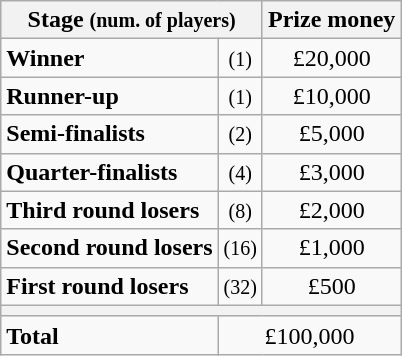<table class="wikitable">
<tr>
<th colspan=2>Stage <small>(num. of players)</small></th>
<th>Prize money</th>
</tr>
<tr>
<td><strong>Winner</strong></td>
<td align=center><small>(1)</small></td>
<td align=center>£20,000</td>
</tr>
<tr>
<td><strong>Runner-up</strong></td>
<td align=center><small>(1)</small></td>
<td align=center>£10,000</td>
</tr>
<tr>
<td><strong>Semi-finalists</strong></td>
<td align=center><small>(2)</small></td>
<td align=center>£5,000</td>
</tr>
<tr>
<td><strong>Quarter-finalists</strong></td>
<td align=center><small>(4)</small></td>
<td align=center>£3,000</td>
</tr>
<tr>
<td><strong>Third round losers</strong></td>
<td align=center><small>(8)</small></td>
<td align=center>£2,000</td>
</tr>
<tr>
<td><strong>Second round losers</strong></td>
<td align=center><small>(16)</small></td>
<td align=center>£1,000</td>
</tr>
<tr>
<td><strong>First round losers</strong></td>
<td align=center><small>(32)</small></td>
<td align=center>£500</td>
</tr>
<tr>
<th colspan=3></th>
</tr>
<tr>
<td><strong>Total</strong></td>
<td align=center colspan=2>£100,000</td>
</tr>
</table>
